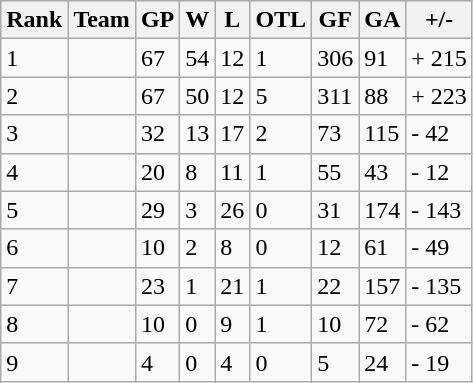<table class="wikitable sortable">
<tr bgcolor="#efefef" align="left">
<th><strong>Rank</strong></th>
<th><strong>Team</strong></th>
<th><strong>GP</strong></th>
<th><strong>W</strong></th>
<th><strong>L</strong></th>
<th><strong>OTL</strong></th>
<th><strong>GF</strong></th>
<th><strong>GA</strong></th>
<th><strong>+/-</strong></th>
</tr>
<tr>
<td>1</td>
<td></td>
<td>67</td>
<td>54</td>
<td>12</td>
<td>1</td>
<td>306</td>
<td>91</td>
<td>+ 215</td>
</tr>
<tr>
<td>2</td>
<td></td>
<td>67</td>
<td>50</td>
<td>12</td>
<td>5</td>
<td>311</td>
<td>88</td>
<td>+ 223</td>
</tr>
<tr>
<td>3</td>
<td></td>
<td>32</td>
<td>13</td>
<td>17</td>
<td>2</td>
<td>73</td>
<td>115</td>
<td>- 42</td>
</tr>
<tr>
<td>4</td>
<td></td>
<td>20</td>
<td>8</td>
<td>11</td>
<td>1</td>
<td>55</td>
<td>43</td>
<td>- 12</td>
</tr>
<tr>
<td>5</td>
<td></td>
<td>29</td>
<td>3</td>
<td>26</td>
<td>0</td>
<td>31</td>
<td>174</td>
<td>- 143</td>
</tr>
<tr>
<td>6</td>
<td></td>
<td>10</td>
<td>2</td>
<td>8</td>
<td>0</td>
<td>12</td>
<td>61</td>
<td>- 49</td>
</tr>
<tr>
<td>7</td>
<td></td>
<td>23</td>
<td>1</td>
<td>21</td>
<td>1</td>
<td>22</td>
<td>157</td>
<td>- 135</td>
</tr>
<tr>
<td>8</td>
<td></td>
<td>10</td>
<td>0</td>
<td>9</td>
<td>1</td>
<td>10</td>
<td>72</td>
<td>- 62</td>
</tr>
<tr>
<td>9</td>
<td></td>
<td>4</td>
<td>0</td>
<td>4</td>
<td>0</td>
<td>5</td>
<td>24</td>
<td>- 19</td>
</tr>
</table>
